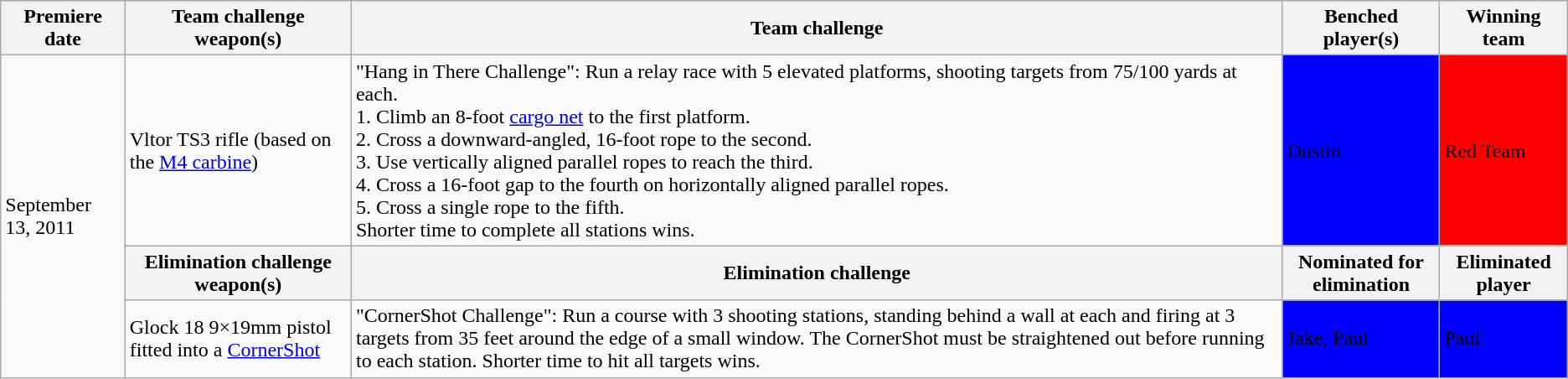<table class="wikitable">
<tr>
<th>Premiere date</th>
<th>Team challenge weapon(s)</th>
<th>Team challenge</th>
<th>Benched player(s)</th>
<th>Winning team</th>
</tr>
<tr>
<td rowspan="3">September 13, 2011</td>
<td>Vltor TS3 rifle (based on the <a href='#'>M4 carbine</a>)</td>
<td>"Hang in There Challenge": Run a relay race with 5 elevated platforms, shooting targets from 75/100 yards at each.<br>1. Climb an 8-foot <a href='#'>cargo net</a> to the first platform.<br>2. Cross a downward-angled, 16-foot rope to the second.<br>3. Use vertically aligned parallel ropes to reach the third.<br>4. Cross a 16-foot gap to the fourth on horizontally aligned parallel ropes.<br>5. Cross a single rope to the fifth.<br>Shorter time to complete all stations wins.</td>
<td style="background:blue;"><span>Dustin</span></td>
<td style="background:red;"><span>Red Team</span></td>
</tr>
<tr>
<th>Elimination challenge weapon(s)</th>
<th>Elimination challenge</th>
<th>Nominated for elimination</th>
<th>Eliminated player</th>
</tr>
<tr>
<td>Glock 18 9×19mm pistol fitted into a <a href='#'>CornerShot</a></td>
<td>"CornerShot Challenge": Run a course with 3 shooting stations, standing behind a wall at each and firing at 3 targets from 35 feet around the edge of a small window. The CornerShot must be straightened out before running to each station. Shorter time to hit all targets wins.</td>
<td style="background:blue;"><span>Jake, Paul</span></td>
<td style="background:blue;"><span>Paul</span></td>
</tr>
</table>
